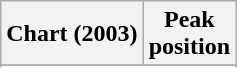<table class="wikitable sortable plainrowheaders" style="text-align:center;">
<tr>
<th scope="col">Chart (2003)</th>
<th scope="col">Peak<br>position</th>
</tr>
<tr>
</tr>
<tr>
</tr>
<tr>
</tr>
<tr>
</tr>
<tr>
</tr>
<tr>
</tr>
<tr>
</tr>
<tr>
</tr>
<tr>
</tr>
<tr>
</tr>
<tr>
</tr>
<tr>
</tr>
<tr>
</tr>
<tr>
</tr>
<tr>
</tr>
<tr>
</tr>
<tr>
</tr>
<tr>
</tr>
</table>
